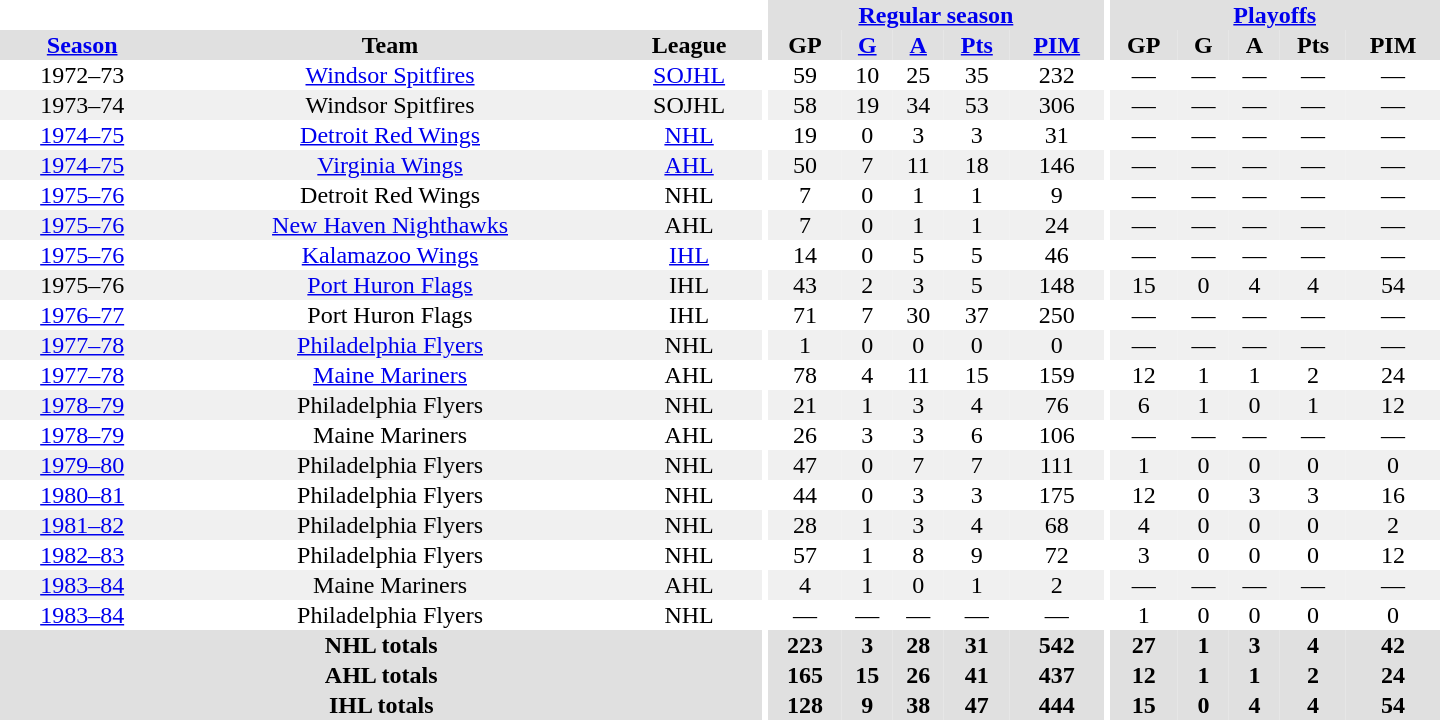<table border="0" cellpadding="1" cellspacing="0" style="text-align:center; width:60em">
<tr bgcolor="#e0e0e0">
<th colspan="3" bgcolor="#ffffff"></th>
<th rowspan="99" bgcolor="#ffffff"></th>
<th colspan="5"><a href='#'>Regular season</a></th>
<th rowspan="99" bgcolor="#ffffff"></th>
<th colspan="5"><a href='#'>Playoffs</a></th>
</tr>
<tr bgcolor="#e0e0e0">
<th><a href='#'>Season</a></th>
<th>Team</th>
<th>League</th>
<th>GP</th>
<th><a href='#'>G</a></th>
<th><a href='#'>A</a></th>
<th><a href='#'>Pts</a></th>
<th><a href='#'>PIM</a></th>
<th>GP</th>
<th>G</th>
<th>A</th>
<th>Pts</th>
<th>PIM</th>
</tr>
<tr>
<td>1972–73</td>
<td><a href='#'>Windsor Spitfires</a></td>
<td><a href='#'>SOJHL</a></td>
<td>59</td>
<td>10</td>
<td>25</td>
<td>35</td>
<td>232</td>
<td>—</td>
<td>—</td>
<td>—</td>
<td>—</td>
<td>—</td>
</tr>
<tr bgcolor="#f0f0f0">
<td>1973–74</td>
<td>Windsor Spitfires</td>
<td>SOJHL</td>
<td>58</td>
<td>19</td>
<td>34</td>
<td>53</td>
<td>306</td>
<td>—</td>
<td>—</td>
<td>—</td>
<td>—</td>
<td>—</td>
</tr>
<tr>
<td><a href='#'>1974–75</a></td>
<td><a href='#'>Detroit Red Wings</a></td>
<td><a href='#'>NHL</a></td>
<td>19</td>
<td>0</td>
<td>3</td>
<td>3</td>
<td>31</td>
<td>—</td>
<td>—</td>
<td>—</td>
<td>—</td>
<td>—</td>
</tr>
<tr bgcolor="#f0f0f0">
<td><a href='#'>1974–75</a></td>
<td><a href='#'>Virginia Wings</a></td>
<td><a href='#'>AHL</a></td>
<td>50</td>
<td>7</td>
<td>11</td>
<td>18</td>
<td>146</td>
<td>—</td>
<td>—</td>
<td>—</td>
<td>—</td>
<td>—</td>
</tr>
<tr>
<td><a href='#'>1975–76</a></td>
<td>Detroit Red Wings</td>
<td>NHL</td>
<td>7</td>
<td>0</td>
<td>1</td>
<td>1</td>
<td>9</td>
<td>—</td>
<td>—</td>
<td>—</td>
<td>—</td>
<td>—</td>
</tr>
<tr bgcolor="#f0f0f0">
<td><a href='#'>1975–76</a></td>
<td><a href='#'>New Haven Nighthawks</a></td>
<td>AHL</td>
<td>7</td>
<td>0</td>
<td>1</td>
<td>1</td>
<td>24</td>
<td>—</td>
<td>—</td>
<td>—</td>
<td>—</td>
<td>—</td>
</tr>
<tr>
<td><a href='#'>1975–76</a></td>
<td><a href='#'>Kalamazoo Wings</a></td>
<td><a href='#'>IHL</a></td>
<td>14</td>
<td>0</td>
<td>5</td>
<td>5</td>
<td>46</td>
<td>—</td>
<td>—</td>
<td>—</td>
<td>—</td>
<td>—</td>
</tr>
<tr bgcolor="#f0f0f0">
<td>1975–76</td>
<td><a href='#'>Port Huron Flags</a></td>
<td>IHL</td>
<td>43</td>
<td>2</td>
<td>3</td>
<td>5</td>
<td>148</td>
<td>15</td>
<td>0</td>
<td>4</td>
<td>4</td>
<td>54</td>
</tr>
<tr>
<td><a href='#'>1976–77</a></td>
<td>Port Huron Flags</td>
<td>IHL</td>
<td>71</td>
<td>7</td>
<td>30</td>
<td>37</td>
<td>250</td>
<td>—</td>
<td>—</td>
<td>—</td>
<td>—</td>
<td>—</td>
</tr>
<tr bgcolor="#f0f0f0">
<td><a href='#'>1977–78</a></td>
<td><a href='#'>Philadelphia Flyers</a></td>
<td>NHL</td>
<td>1</td>
<td>0</td>
<td>0</td>
<td>0</td>
<td>0</td>
<td>—</td>
<td>—</td>
<td>—</td>
<td>—</td>
<td>—</td>
</tr>
<tr>
<td><a href='#'>1977–78</a></td>
<td><a href='#'>Maine Mariners</a></td>
<td>AHL</td>
<td>78</td>
<td>4</td>
<td>11</td>
<td>15</td>
<td>159</td>
<td>12</td>
<td>1</td>
<td>1</td>
<td>2</td>
<td>24</td>
</tr>
<tr bgcolor="#f0f0f0">
<td><a href='#'>1978–79</a></td>
<td>Philadelphia Flyers</td>
<td>NHL</td>
<td>21</td>
<td>1</td>
<td>3</td>
<td>4</td>
<td>76</td>
<td>6</td>
<td>1</td>
<td>0</td>
<td>1</td>
<td>12</td>
</tr>
<tr>
<td><a href='#'>1978–79</a></td>
<td>Maine Mariners</td>
<td>AHL</td>
<td>26</td>
<td>3</td>
<td>3</td>
<td>6</td>
<td>106</td>
<td>—</td>
<td>—</td>
<td>—</td>
<td>—</td>
<td>—</td>
</tr>
<tr bgcolor="#f0f0f0">
<td><a href='#'>1979–80</a></td>
<td>Philadelphia Flyers</td>
<td>NHL</td>
<td>47</td>
<td>0</td>
<td>7</td>
<td>7</td>
<td>111</td>
<td>1</td>
<td>0</td>
<td>0</td>
<td>0</td>
<td>0</td>
</tr>
<tr>
<td><a href='#'>1980–81</a></td>
<td>Philadelphia Flyers</td>
<td>NHL</td>
<td>44</td>
<td>0</td>
<td>3</td>
<td>3</td>
<td>175</td>
<td>12</td>
<td>0</td>
<td>3</td>
<td>3</td>
<td>16</td>
</tr>
<tr bgcolor="#f0f0f0">
<td><a href='#'>1981–82</a></td>
<td>Philadelphia Flyers</td>
<td>NHL</td>
<td>28</td>
<td>1</td>
<td>3</td>
<td>4</td>
<td>68</td>
<td>4</td>
<td>0</td>
<td>0</td>
<td>0</td>
<td>2</td>
</tr>
<tr>
<td><a href='#'>1982–83</a></td>
<td>Philadelphia Flyers</td>
<td>NHL</td>
<td>57</td>
<td>1</td>
<td>8</td>
<td>9</td>
<td>72</td>
<td>3</td>
<td>0</td>
<td>0</td>
<td>0</td>
<td>12</td>
</tr>
<tr bgcolor="#f0f0f0">
<td><a href='#'>1983–84</a></td>
<td>Maine Mariners</td>
<td>AHL</td>
<td>4</td>
<td>1</td>
<td>0</td>
<td>1</td>
<td>2</td>
<td>—</td>
<td>—</td>
<td>—</td>
<td>—</td>
<td>—</td>
</tr>
<tr>
<td><a href='#'>1983–84</a></td>
<td>Philadelphia Flyers</td>
<td>NHL</td>
<td>—</td>
<td>—</td>
<td>—</td>
<td>—</td>
<td>—</td>
<td>1</td>
<td>0</td>
<td>0</td>
<td>0</td>
<td>0</td>
</tr>
<tr style="background:#e0e0e0;">
<th colspan="3">NHL totals</th>
<th>223</th>
<th>3</th>
<th>28</th>
<th>31</th>
<th>542</th>
<th>27</th>
<th>1</th>
<th>3</th>
<th>4</th>
<th>42</th>
</tr>
<tr style="background:#e0e0e0;">
<th colspan="3">AHL totals</th>
<th>165</th>
<th>15</th>
<th>26</th>
<th>41</th>
<th>437</th>
<th>12</th>
<th>1</th>
<th>1</th>
<th>2</th>
<th>24</th>
</tr>
<tr style="background:#e0e0e0;">
<th colspan="3">IHL totals</th>
<th>128</th>
<th>9</th>
<th>38</th>
<th>47</th>
<th>444</th>
<th>15</th>
<th>0</th>
<th>4</th>
<th>4</th>
<th>54</th>
</tr>
</table>
